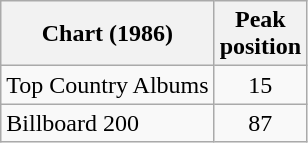<table class="wikitable">
<tr>
<th>Chart (1986)</th>
<th>Peak<br>position</th>
</tr>
<tr>
<td>Top Country Albums</td>
<td align="center">15</td>
</tr>
<tr>
<td>Billboard 200</td>
<td align="center">87</td>
</tr>
</table>
